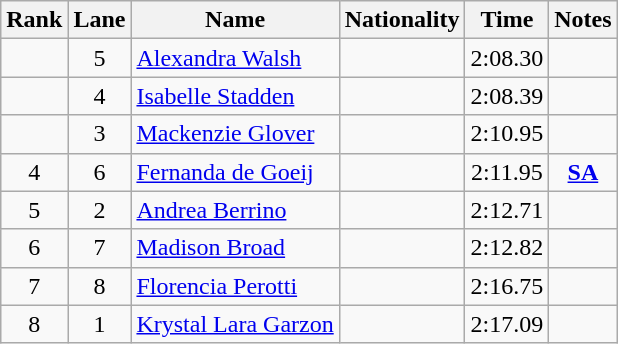<table class="wikitable sortable" style="text-align:center">
<tr>
<th>Rank</th>
<th>Lane</th>
<th>Name</th>
<th>Nationality</th>
<th>Time</th>
<th>Notes</th>
</tr>
<tr>
<td></td>
<td>5</td>
<td align=left><a href='#'>Alexandra Walsh</a></td>
<td align=left></td>
<td>2:08.30</td>
<td></td>
</tr>
<tr>
<td></td>
<td>4</td>
<td align=left><a href='#'>Isabelle Stadden</a></td>
<td align=left></td>
<td>2:08.39</td>
<td></td>
</tr>
<tr>
<td></td>
<td>3</td>
<td align=left><a href='#'>Mackenzie Glover</a></td>
<td align=left></td>
<td>2:10.95</td>
<td></td>
</tr>
<tr>
<td>4</td>
<td>6</td>
<td align=left><a href='#'>Fernanda de Goeij</a></td>
<td align=left></td>
<td>2:11.95</td>
<td><strong><a href='#'>SA</a></strong></td>
</tr>
<tr>
<td>5</td>
<td>2</td>
<td align=left><a href='#'>Andrea Berrino</a></td>
<td align=left></td>
<td>2:12.71</td>
<td></td>
</tr>
<tr>
<td>6</td>
<td>7</td>
<td align=left><a href='#'>Madison Broad</a></td>
<td align=left></td>
<td>2:12.82</td>
<td></td>
</tr>
<tr>
<td>7</td>
<td>8</td>
<td align=left><a href='#'>Florencia Perotti</a></td>
<td align=left></td>
<td>2:16.75</td>
<td></td>
</tr>
<tr>
<td>8</td>
<td>1</td>
<td align=left><a href='#'>Krystal Lara Garzon</a></td>
<td align=left></td>
<td>2:17.09</td>
<td></td>
</tr>
</table>
